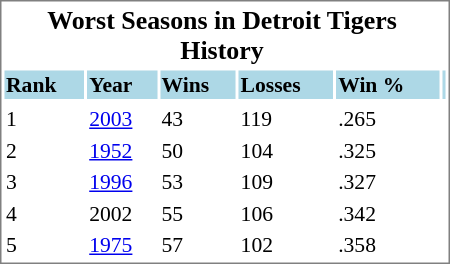<table cellpadding="1" width="300px" style="font-size: 90%; border: 1px solid gray;">
<tr align="center" style="font-size: larger;">
<td colspan=5><strong>Worst Seasons in Detroit Tigers History</strong></td>
</tr>
<tr style="background:lightblue;">
<td><strong>Rank</strong></td>
<td><strong>Year</strong></td>
<td><strong>Wins</strong></td>
<td><strong>Losses</strong></td>
<td><strong>Win %</strong></td>
<td></td>
</tr>
<tr align="center" style="vertical-align: middle;" style="background:lightblue;">
</tr>
<tr>
<td>1</td>
<td><a href='#'>2003</a></td>
<td>43</td>
<td>119</td>
<td>.265</td>
</tr>
<tr>
<td>2</td>
<td><a href='#'>1952</a></td>
<td>50</td>
<td>104</td>
<td>.325</td>
</tr>
<tr>
<td>3</td>
<td><a href='#'>1996</a></td>
<td>53</td>
<td>109</td>
<td>.327</td>
</tr>
<tr>
<td>4</td>
<td>2002</td>
<td>55</td>
<td>106</td>
<td>.342</td>
</tr>
<tr>
<td>5</td>
<td><a href='#'>1975</a></td>
<td>57</td>
<td>102</td>
<td>.358</td>
</tr>
</table>
